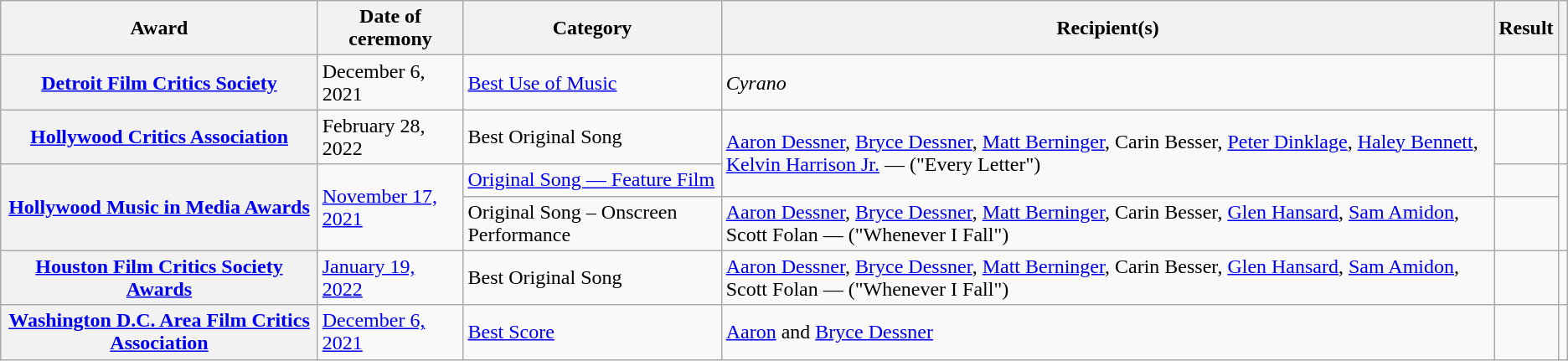<table class="wikitable plainrowheaders sortable">
<tr>
<th scope="col">Award</th>
<th scope="col">Date of ceremony</th>
<th scope="col">Category</th>
<th scope="col">Recipient(s)</th>
<th scope="col">Result</th>
<th scope="col" class="unsortable"></th>
</tr>
<tr>
<th scope="row"><a href='#'>Detroit Film Critics Society</a></th>
<td>December 6, 2021</td>
<td><a href='#'>Best Use of Music</a></td>
<td><em>Cyrano</em></td>
<td></td>
<td style="text-align:center;"></td>
</tr>
<tr>
<th scope="row"><a href='#'>Hollywood Critics Association</a></th>
<td>February 28, 2022</td>
<td>Best Original Song</td>
<td rowspan="2"><a href='#'>Aaron Dessner</a>, <a href='#'>Bryce Dessner</a>, <a href='#'>Matt Berninger</a>, Carin Besser, <a href='#'>Peter Dinklage</a>, <a href='#'>Haley Bennett</a>, <a href='#'>Kelvin Harrison Jr.</a> — ("Every Letter")</td>
<td></td>
<td style="text-align:center;"></td>
</tr>
<tr>
<th scope="row" rowspan="2"><a href='#'>Hollywood Music in Media Awards</a></th>
<td rowspan="2"><a href='#'>November 17, 2021</a></td>
<td><a href='#'>Original Song — Feature Film</a></td>
<td></td>
<td rowspan="2" style="text-align:center;"></td>
</tr>
<tr>
<td>Original Song – Onscreen Performance</td>
<td><a href='#'>Aaron Dessner</a>, <a href='#'>Bryce Dessner</a>, <a href='#'>Matt Berninger</a>, Carin Besser, <a href='#'>Glen Hansard</a>, <a href='#'>Sam Amidon</a>, Scott Folan — ("Whenever I Fall")</td>
<td></td>
</tr>
<tr>
<th scope="row"><a href='#'>Houston Film Critics Society Awards</a></th>
<td><a href='#'>January 19, 2022</a></td>
<td>Best Original Song</td>
<td><a href='#'>Aaron Dessner</a>, <a href='#'>Bryce Dessner</a>, <a href='#'>Matt Berninger</a>, Carin Besser, <a href='#'>Glen Hansard</a>, <a href='#'>Sam Amidon</a>, Scott Folan — ("Whenever I Fall")</td>
<td></td>
<td style="text-align:center;"><br></td>
</tr>
<tr>
<th scope="row"><a href='#'>Washington D.C. Area Film Critics Association</a></th>
<td><a href='#'>December 6, 2021</a></td>
<td><a href='#'>Best Score</a></td>
<td><a href='#'>Aaron</a> and <a href='#'>Bryce Dessner</a></td>
<td></td>
<td style="text-align:center;"></td>
</tr>
</table>
